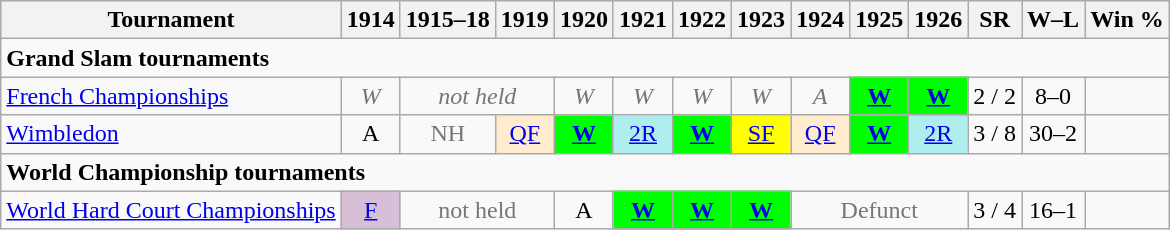<table class="wikitable" style=text-align:center>
<tr bgcolor="#efefef">
<th>Tournament</th>
<th>1914</th>
<th>1915–18</th>
<th>1919</th>
<th>1920</th>
<th>1921</th>
<th>1922</th>
<th>1923</th>
<th>1924</th>
<th>1925</th>
<th>1926</th>
<th>SR</th>
<th>W–L</th>
<th>Win %</th>
</tr>
<tr>
<td colspan="26" align="left"><strong>Grand Slam tournaments</strong></td>
</tr>
<tr>
<td align=left><a href='#'>French Championships</a></td>
<td style=color:#767676><em>W</em></td>
<td colspan=2 style=color:#767676><em>not held</em></td>
<td style=color:#767676><em>W</em></td>
<td style=color:#767676><em>W</em></td>
<td style=color:#767676><em>W</em></td>
<td style=color:#767676><em>W</em></td>
<td style=color:#767676><em>A</em></td>
<td style="background:#00ff00;"><a href='#'><strong>W</strong></a></td>
<td style="background:#00ff00;"><a href='#'><strong>W</strong></a></td>
<td>2 / 2</td>
<td>8–0</td>
<td></td>
</tr>
<tr>
<td align=left><a href='#'>Wimbledon</a></td>
<td>A</td>
<td colspan=1 style=color:#767676>NH</td>
<td style="background:#ffebcd;"><a href='#'>QF</a></td>
<td style="background:#00ff00;"><a href='#'><strong>W</strong></a></td>
<td style="background:#afeeee;"><a href='#'>2R</a></td>
<td style="background:#00ff00;"><a href='#'><strong>W</strong></a></td>
<td style="background:yellow;"><a href='#'>SF</a></td>
<td style="background:#ffebcd;"><a href='#'>QF</a></td>
<td style="background:#00ff00;"><a href='#'><strong>W</strong></a></td>
<td style="background:#afeeee;"><a href='#'>2R</a></td>
<td>3 / 8</td>
<td>30–2</td>
<td></td>
</tr>
<tr>
<td colspan="26" align="left"><strong>World Championship tournaments</strong></td>
</tr>
<tr>
<td align=left><a href='#'>World Hard Court Championships</a></td>
<td style="background:thistle;"><a href='#'>F</a></td>
<td colspan=2 style=color:#767676>not held</td>
<td>A</td>
<td style="background:#00ff00;"><a href='#'><strong>W</strong></a></td>
<td style="background:#00ff00;"><a href='#'><strong>W</strong></a></td>
<td style="background:#00ff00;"><a href='#'><strong>W</strong></a></td>
<td colspan=3 style=color:#767676>Defunct</td>
<td>3 / 4</td>
<td>16–1</td>
<td></td>
</tr>
</table>
